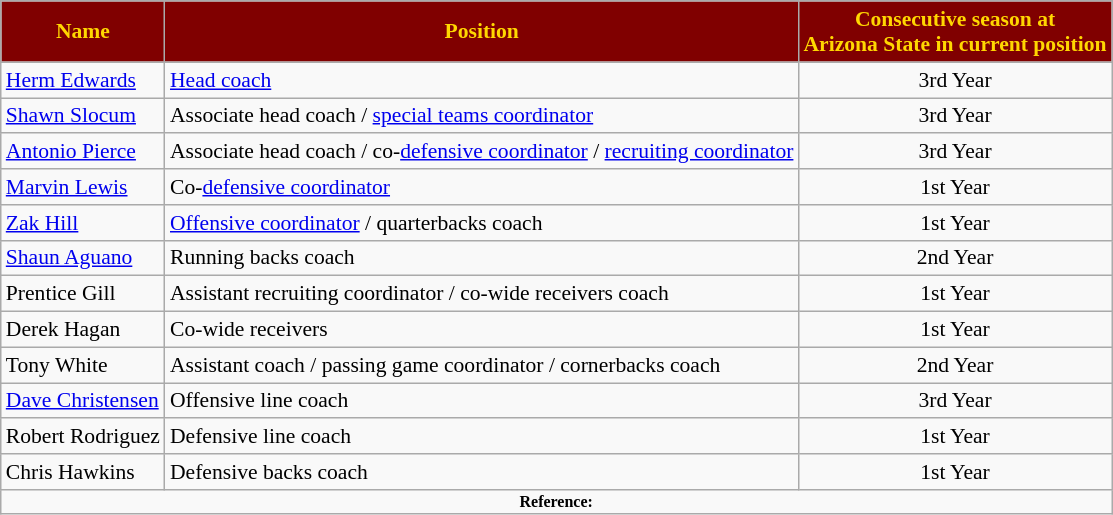<table class="wikitable" style="font-size:90%;">
<tr>
<th style="background:Maroon;color:gold;">Name</th>
<th style="background:Maroon;color:gold;">Position</th>
<th style="background:Maroon;color:gold;">Consecutive season at<br>Arizona State in current position</th>
</tr>
<tr>
<td><a href='#'>Herm Edwards</a></td>
<td><a href='#'>Head coach</a></td>
<td align=center>3rd Year</td>
</tr>
<tr>
<td><a href='#'>Shawn Slocum</a></td>
<td>Associate head coach / <a href='#'>special teams coordinator</a></td>
<td align=center>3rd Year</td>
</tr>
<tr>
<td><a href='#'>Antonio Pierce</a></td>
<td>Associate head coach / co-<a href='#'>defensive coordinator</a> / <a href='#'>recruiting coordinator</a></td>
<td align=center>3rd Year</td>
</tr>
<tr>
<td><a href='#'>Marvin Lewis</a></td>
<td>Co-<a href='#'>defensive coordinator</a></td>
<td align=center>1st Year</td>
</tr>
<tr>
<td><a href='#'>Zak Hill</a></td>
<td><a href='#'>Offensive coordinator</a> / quarterbacks coach</td>
<td align=center>1st Year</td>
</tr>
<tr>
<td><a href='#'>Shaun Aguano</a></td>
<td>Running backs coach</td>
<td align=center>2nd Year</td>
</tr>
<tr>
<td>Prentice Gill</td>
<td>Assistant recruiting coordinator / co-wide receivers coach</td>
<td align=center>1st Year</td>
</tr>
<tr>
<td>Derek Hagan</td>
<td>Co-wide receivers</td>
<td align=center>1st Year</td>
</tr>
<tr>
<td>Tony White</td>
<td>Assistant coach / passing game coordinator / cornerbacks coach</td>
<td align=center>2nd Year</td>
</tr>
<tr>
<td><a href='#'>Dave Christensen</a></td>
<td>Offensive line coach</td>
<td align=center>3rd Year</td>
</tr>
<tr>
<td>Robert Rodriguez</td>
<td>Defensive line coach</td>
<td align=center>1st Year</td>
</tr>
<tr>
<td>Chris Hawkins</td>
<td>Defensive backs coach</td>
<td align=center>1st Year</td>
</tr>
<tr>
<td colspan="4"  style="font-size:8pt; text-align:center;"><strong>Reference:</strong></td>
</tr>
</table>
